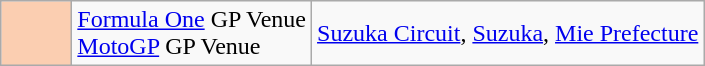<table class="wikitable">
<tr>
<td width="40px" align="center" style="background-color:#FBCEB1"></td>
<td><a href='#'>Formula One</a> GP Venue<br><a href='#'>MotoGP</a> GP Venue</td>
<td><a href='#'>Suzuka Circuit</a>, <a href='#'>Suzuka</a>, <a href='#'>Mie Prefecture</a></td>
</tr>
</table>
